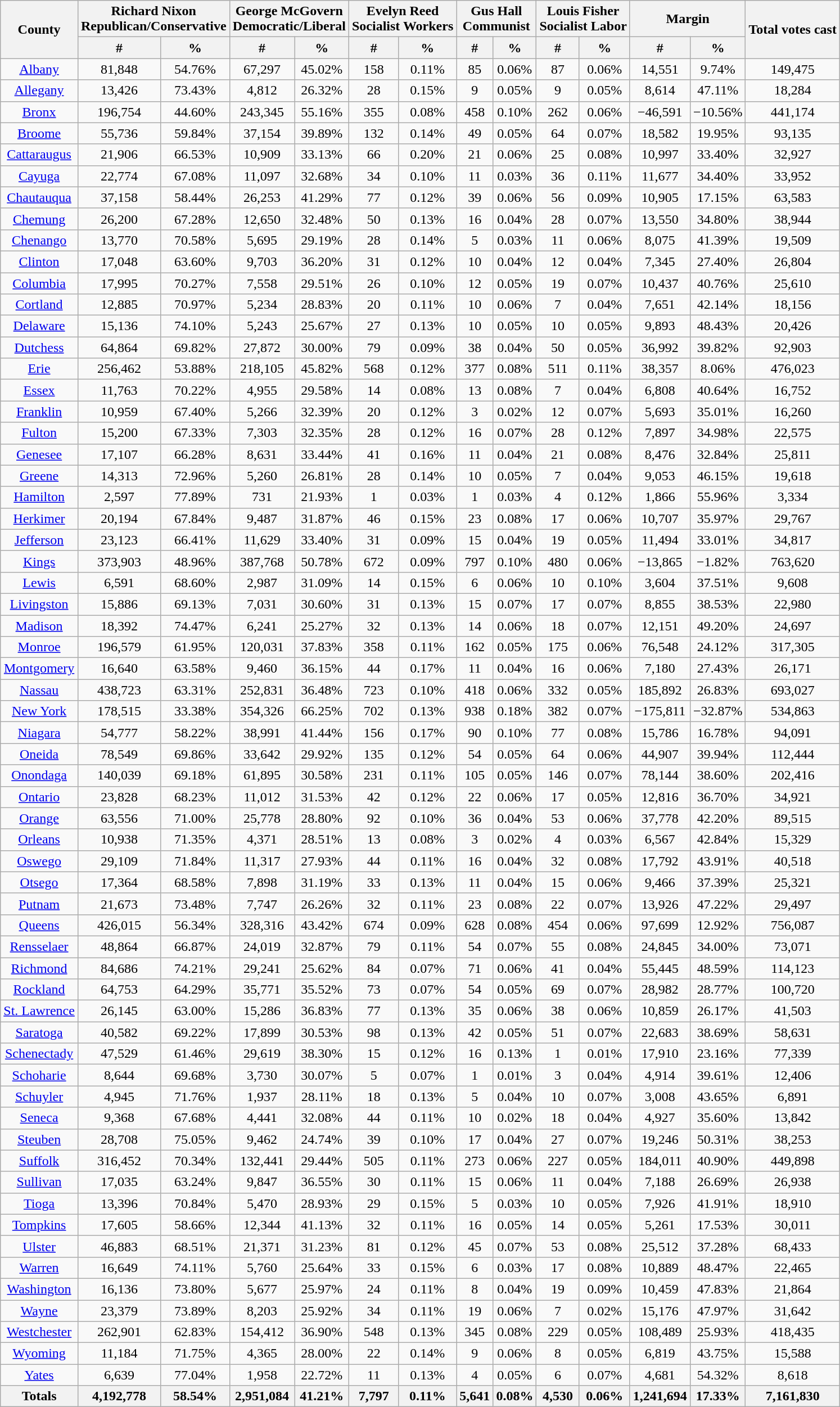<table class="wikitable sortable" style="text-align:center">
<tr>
<th colspan="1" rowspan="2">County</th>
<th style="text-align:center;" colspan="2">Richard Nixon<br>Republican/Conservative</th>
<th style="text-align:center;" colspan="2">George McGovern<br>Democratic/Liberal</th>
<th style="text-align:center;" colspan="2">Evelyn Reed<br>Socialist Workers</th>
<th style="text-align:center;" colspan="2">Gus Hall<br>Communist</th>
<th style="text-align:center;" colspan="2">Louis Fisher<br>Socialist Labor</th>
<th style="text-align:center;" colspan="2">Margin</th>
<th colspan="1" rowspan="2" style="text-align:center;">Total votes cast</th>
</tr>
<tr>
<th style="text-align:center;" data-sort-type="number">#</th>
<th style="text-align:center;" data-sort-type="number">%</th>
<th style="text-align:center;" data-sort-type="number">#</th>
<th style="text-align:center;" data-sort-type="number">%</th>
<th style="text-align:center;" data-sort-type="number">#</th>
<th style="text-align:center;" data-sort-type="number">%</th>
<th style="text-align:center;" data-sort-type="number">#</th>
<th style="text-align:center;" data-sort-type="number">%</th>
<th style="text-align:center;" data-sort-type="number">#</th>
<th style="text-align:center;" data-sort-type="number">%</th>
<th style="text-align:center;" data-sort-type="number">#</th>
<th style="text-align:center;" data-sort-type="number">%</th>
</tr>
<tr style="text-align:center;">
<td><a href='#'>Albany</a></td>
<td>81,848</td>
<td>54.76%</td>
<td>67,297</td>
<td>45.02%</td>
<td>158</td>
<td>0.11%</td>
<td>85</td>
<td>0.06%</td>
<td>87</td>
<td>0.06%</td>
<td>14,551</td>
<td>9.74%</td>
<td>149,475</td>
</tr>
<tr style="text-align:center;">
<td><a href='#'>Allegany</a></td>
<td>13,426</td>
<td>73.43%</td>
<td>4,812</td>
<td>26.32%</td>
<td>28</td>
<td>0.15%</td>
<td>9</td>
<td>0.05%</td>
<td>9</td>
<td>0.05%</td>
<td>8,614</td>
<td>47.11%</td>
<td>18,284</td>
</tr>
<tr style="text-align:center;">
<td><a href='#'>Bronx</a></td>
<td>196,754</td>
<td>44.60%</td>
<td>243,345</td>
<td>55.16%</td>
<td>355</td>
<td>0.08%</td>
<td>458</td>
<td>0.10%</td>
<td>262</td>
<td>0.06%</td>
<td>−46,591</td>
<td>−10.56%</td>
<td>441,174</td>
</tr>
<tr style="text-align:center;">
<td><a href='#'>Broome</a></td>
<td>55,736</td>
<td>59.84%</td>
<td>37,154</td>
<td>39.89%</td>
<td>132</td>
<td>0.14%</td>
<td>49</td>
<td>0.05%</td>
<td>64</td>
<td>0.07%</td>
<td>18,582</td>
<td>19.95%</td>
<td>93,135</td>
</tr>
<tr style="text-align:center;">
<td><a href='#'>Cattaraugus</a></td>
<td>21,906</td>
<td>66.53%</td>
<td>10,909</td>
<td>33.13%</td>
<td>66</td>
<td>0.20%</td>
<td>21</td>
<td>0.06%</td>
<td>25</td>
<td>0.08%</td>
<td>10,997</td>
<td>33.40%</td>
<td>32,927</td>
</tr>
<tr style="text-align:center;">
<td><a href='#'>Cayuga</a></td>
<td>22,774</td>
<td>67.08%</td>
<td>11,097</td>
<td>32.68%</td>
<td>34</td>
<td>0.10%</td>
<td>11</td>
<td>0.03%</td>
<td>36</td>
<td>0.11%</td>
<td>11,677</td>
<td>34.40%</td>
<td>33,952</td>
</tr>
<tr style="text-align:center;">
<td><a href='#'>Chautauqua</a></td>
<td>37,158</td>
<td>58.44%</td>
<td>26,253</td>
<td>41.29%</td>
<td>77</td>
<td>0.12%</td>
<td>39</td>
<td>0.06%</td>
<td>56</td>
<td>0.09%</td>
<td>10,905</td>
<td>17.15%</td>
<td>63,583</td>
</tr>
<tr style="text-align:center;">
<td><a href='#'>Chemung</a></td>
<td>26,200</td>
<td>67.28%</td>
<td>12,650</td>
<td>32.48%</td>
<td>50</td>
<td>0.13%</td>
<td>16</td>
<td>0.04%</td>
<td>28</td>
<td>0.07%</td>
<td>13,550</td>
<td>34.80%</td>
<td>38,944</td>
</tr>
<tr style="text-align:center;">
<td><a href='#'>Chenango</a></td>
<td>13,770</td>
<td>70.58%</td>
<td>5,695</td>
<td>29.19%</td>
<td>28</td>
<td>0.14%</td>
<td>5</td>
<td>0.03%</td>
<td>11</td>
<td>0.06%</td>
<td>8,075</td>
<td>41.39%</td>
<td>19,509</td>
</tr>
<tr style="text-align:center;">
<td><a href='#'>Clinton</a></td>
<td>17,048</td>
<td>63.60%</td>
<td>9,703</td>
<td>36.20%</td>
<td>31</td>
<td>0.12%</td>
<td>10</td>
<td>0.04%</td>
<td>12</td>
<td>0.04%</td>
<td>7,345</td>
<td>27.40%</td>
<td>26,804</td>
</tr>
<tr style="text-align:center;">
<td><a href='#'>Columbia</a></td>
<td>17,995</td>
<td>70.27%</td>
<td>7,558</td>
<td>29.51%</td>
<td>26</td>
<td>0.10%</td>
<td>12</td>
<td>0.05%</td>
<td>19</td>
<td>0.07%</td>
<td>10,437</td>
<td>40.76%</td>
<td>25,610</td>
</tr>
<tr style="text-align:center;">
<td><a href='#'>Cortland</a></td>
<td>12,885</td>
<td>70.97%</td>
<td>5,234</td>
<td>28.83%</td>
<td>20</td>
<td>0.11%</td>
<td>10</td>
<td>0.06%</td>
<td>7</td>
<td>0.04%</td>
<td>7,651</td>
<td>42.14%</td>
<td>18,156</td>
</tr>
<tr style="text-align:center;">
<td><a href='#'>Delaware</a></td>
<td>15,136</td>
<td>74.10%</td>
<td>5,243</td>
<td>25.67%</td>
<td>27</td>
<td>0.13%</td>
<td>10</td>
<td>0.05%</td>
<td>10</td>
<td>0.05%</td>
<td>9,893</td>
<td>48.43%</td>
<td>20,426</td>
</tr>
<tr style="text-align:center;">
<td><a href='#'>Dutchess</a></td>
<td>64,864</td>
<td>69.82%</td>
<td>27,872</td>
<td>30.00%</td>
<td>79</td>
<td>0.09%</td>
<td>38</td>
<td>0.04%</td>
<td>50</td>
<td>0.05%</td>
<td>36,992</td>
<td>39.82%</td>
<td>92,903</td>
</tr>
<tr style="text-align:center;">
<td><a href='#'>Erie</a></td>
<td>256,462</td>
<td>53.88%</td>
<td>218,105</td>
<td>45.82%</td>
<td>568</td>
<td>0.12%</td>
<td>377</td>
<td>0.08%</td>
<td>511</td>
<td>0.11%</td>
<td>38,357</td>
<td>8.06%</td>
<td>476,023</td>
</tr>
<tr style="text-align:center;">
<td><a href='#'>Essex</a></td>
<td>11,763</td>
<td>70.22%</td>
<td>4,955</td>
<td>29.58%</td>
<td>14</td>
<td>0.08%</td>
<td>13</td>
<td>0.08%</td>
<td>7</td>
<td>0.04%</td>
<td>6,808</td>
<td>40.64%</td>
<td>16,752</td>
</tr>
<tr style="text-align:center;">
<td><a href='#'>Franklin</a></td>
<td>10,959</td>
<td>67.40%</td>
<td>5,266</td>
<td>32.39%</td>
<td>20</td>
<td>0.12%</td>
<td>3</td>
<td>0.02%</td>
<td>12</td>
<td>0.07%</td>
<td>5,693</td>
<td>35.01%</td>
<td>16,260</td>
</tr>
<tr style="text-align:center;">
<td><a href='#'>Fulton</a></td>
<td>15,200</td>
<td>67.33%</td>
<td>7,303</td>
<td>32.35%</td>
<td>28</td>
<td>0.12%</td>
<td>16</td>
<td>0.07%</td>
<td>28</td>
<td>0.12%</td>
<td>7,897</td>
<td>34.98%</td>
<td>22,575</td>
</tr>
<tr style="text-align:center;">
<td><a href='#'>Genesee</a></td>
<td>17,107</td>
<td>66.28%</td>
<td>8,631</td>
<td>33.44%</td>
<td>41</td>
<td>0.16%</td>
<td>11</td>
<td>0.04%</td>
<td>21</td>
<td>0.08%</td>
<td>8,476</td>
<td>32.84%</td>
<td>25,811</td>
</tr>
<tr style="text-align:center;">
<td><a href='#'>Greene</a></td>
<td>14,313</td>
<td>72.96%</td>
<td>5,260</td>
<td>26.81%</td>
<td>28</td>
<td>0.14%</td>
<td>10</td>
<td>0.05%</td>
<td>7</td>
<td>0.04%</td>
<td>9,053</td>
<td>46.15%</td>
<td>19,618</td>
</tr>
<tr style="text-align:center;">
<td><a href='#'>Hamilton</a></td>
<td>2,597</td>
<td>77.89%</td>
<td>731</td>
<td>21.93%</td>
<td>1</td>
<td>0.03%</td>
<td>1</td>
<td>0.03%</td>
<td>4</td>
<td>0.12%</td>
<td>1,866</td>
<td>55.96%</td>
<td>3,334</td>
</tr>
<tr style="text-align:center;">
<td><a href='#'>Herkimer</a></td>
<td>20,194</td>
<td>67.84%</td>
<td>9,487</td>
<td>31.87%</td>
<td>46</td>
<td>0.15%</td>
<td>23</td>
<td>0.08%</td>
<td>17</td>
<td>0.06%</td>
<td>10,707</td>
<td>35.97%</td>
<td>29,767</td>
</tr>
<tr style="text-align:center;">
<td><a href='#'>Jefferson</a></td>
<td>23,123</td>
<td>66.41%</td>
<td>11,629</td>
<td>33.40%</td>
<td>31</td>
<td>0.09%</td>
<td>15</td>
<td>0.04%</td>
<td>19</td>
<td>0.05%</td>
<td>11,494</td>
<td>33.01%</td>
<td>34,817</td>
</tr>
<tr style="text-align:center;">
<td><a href='#'>Kings</a></td>
<td>373,903</td>
<td>48.96%</td>
<td>387,768</td>
<td>50.78%</td>
<td>672</td>
<td>0.09%</td>
<td>797</td>
<td>0.10%</td>
<td>480</td>
<td>0.06%</td>
<td>−13,865</td>
<td>−1.82%</td>
<td>763,620</td>
</tr>
<tr style="text-align:center;">
<td><a href='#'>Lewis</a></td>
<td>6,591</td>
<td>68.60%</td>
<td>2,987</td>
<td>31.09%</td>
<td>14</td>
<td>0.15%</td>
<td>6</td>
<td>0.06%</td>
<td>10</td>
<td>0.10%</td>
<td>3,604</td>
<td>37.51%</td>
<td>9,608</td>
</tr>
<tr style="text-align:center;">
<td><a href='#'>Livingston</a></td>
<td>15,886</td>
<td>69.13%</td>
<td>7,031</td>
<td>30.60%</td>
<td>31</td>
<td>0.13%</td>
<td>15</td>
<td>0.07%</td>
<td>17</td>
<td>0.07%</td>
<td>8,855</td>
<td>38.53%</td>
<td>22,980</td>
</tr>
<tr style="text-align:center;">
<td><a href='#'>Madison</a></td>
<td>18,392</td>
<td>74.47%</td>
<td>6,241</td>
<td>25.27%</td>
<td>32</td>
<td>0.13%</td>
<td>14</td>
<td>0.06%</td>
<td>18</td>
<td>0.07%</td>
<td>12,151</td>
<td>49.20%</td>
<td>24,697</td>
</tr>
<tr style="text-align:center;">
<td><a href='#'>Monroe</a></td>
<td>196,579</td>
<td>61.95%</td>
<td>120,031</td>
<td>37.83%</td>
<td>358</td>
<td>0.11%</td>
<td>162</td>
<td>0.05%</td>
<td>175</td>
<td>0.06%</td>
<td>76,548</td>
<td>24.12%</td>
<td>317,305</td>
</tr>
<tr style="text-align:center;">
<td><a href='#'>Montgomery</a></td>
<td>16,640</td>
<td>63.58%</td>
<td>9,460</td>
<td>36.15%</td>
<td>44</td>
<td>0.17%</td>
<td>11</td>
<td>0.04%</td>
<td>16</td>
<td>0.06%</td>
<td>7,180</td>
<td>27.43%</td>
<td>26,171</td>
</tr>
<tr style="text-align:center;">
<td><a href='#'>Nassau</a></td>
<td>438,723</td>
<td>63.31%</td>
<td>252,831</td>
<td>36.48%</td>
<td>723</td>
<td>0.10%</td>
<td>418</td>
<td>0.06%</td>
<td>332</td>
<td>0.05%</td>
<td>185,892</td>
<td>26.83%</td>
<td>693,027</td>
</tr>
<tr style="text-align:center;">
<td><a href='#'>New York</a></td>
<td>178,515</td>
<td>33.38%</td>
<td>354,326</td>
<td>66.25%</td>
<td>702</td>
<td>0.13%</td>
<td>938</td>
<td>0.18%</td>
<td>382</td>
<td>0.07%</td>
<td>−175,811</td>
<td>−32.87%</td>
<td>534,863</td>
</tr>
<tr style="text-align:center;">
<td><a href='#'>Niagara</a></td>
<td>54,777</td>
<td>58.22%</td>
<td>38,991</td>
<td>41.44%</td>
<td>156</td>
<td>0.17%</td>
<td>90</td>
<td>0.10%</td>
<td>77</td>
<td>0.08%</td>
<td>15,786</td>
<td>16.78%</td>
<td>94,091</td>
</tr>
<tr style="text-align:center;">
<td><a href='#'>Oneida</a></td>
<td>78,549</td>
<td>69.86%</td>
<td>33,642</td>
<td>29.92%</td>
<td>135</td>
<td>0.12%</td>
<td>54</td>
<td>0.05%</td>
<td>64</td>
<td>0.06%</td>
<td>44,907</td>
<td>39.94%</td>
<td>112,444</td>
</tr>
<tr style="text-align:center;">
<td><a href='#'>Onondaga</a></td>
<td>140,039</td>
<td>69.18%</td>
<td>61,895</td>
<td>30.58%</td>
<td>231</td>
<td>0.11%</td>
<td>105</td>
<td>0.05%</td>
<td>146</td>
<td>0.07%</td>
<td>78,144</td>
<td>38.60%</td>
<td>202,416</td>
</tr>
<tr style="text-align:center;">
<td><a href='#'>Ontario</a></td>
<td>23,828</td>
<td>68.23%</td>
<td>11,012</td>
<td>31.53%</td>
<td>42</td>
<td>0.12%</td>
<td>22</td>
<td>0.06%</td>
<td>17</td>
<td>0.05%</td>
<td>12,816</td>
<td>36.70%</td>
<td>34,921</td>
</tr>
<tr style="text-align:center;">
<td><a href='#'>Orange</a></td>
<td>63,556</td>
<td>71.00%</td>
<td>25,778</td>
<td>28.80%</td>
<td>92</td>
<td>0.10%</td>
<td>36</td>
<td>0.04%</td>
<td>53</td>
<td>0.06%</td>
<td>37,778</td>
<td>42.20%</td>
<td>89,515</td>
</tr>
<tr style="text-align:center;">
<td><a href='#'>Orleans</a></td>
<td>10,938</td>
<td>71.35%</td>
<td>4,371</td>
<td>28.51%</td>
<td>13</td>
<td>0.08%</td>
<td>3</td>
<td>0.02%</td>
<td>4</td>
<td>0.03%</td>
<td>6,567</td>
<td>42.84%</td>
<td>15,329</td>
</tr>
<tr style="text-align:center;">
<td><a href='#'>Oswego</a></td>
<td>29,109</td>
<td>71.84%</td>
<td>11,317</td>
<td>27.93%</td>
<td>44</td>
<td>0.11%</td>
<td>16</td>
<td>0.04%</td>
<td>32</td>
<td>0.08%</td>
<td>17,792</td>
<td>43.91%</td>
<td>40,518</td>
</tr>
<tr style="text-align:center;">
<td><a href='#'>Otsego</a></td>
<td>17,364</td>
<td>68.58%</td>
<td>7,898</td>
<td>31.19%</td>
<td>33</td>
<td>0.13%</td>
<td>11</td>
<td>0.04%</td>
<td>15</td>
<td>0.06%</td>
<td>9,466</td>
<td>37.39%</td>
<td>25,321</td>
</tr>
<tr style="text-align:center;">
<td><a href='#'>Putnam</a></td>
<td>21,673</td>
<td>73.48%</td>
<td>7,747</td>
<td>26.26%</td>
<td>32</td>
<td>0.11%</td>
<td>23</td>
<td>0.08%</td>
<td>22</td>
<td>0.07%</td>
<td>13,926</td>
<td>47.22%</td>
<td>29,497</td>
</tr>
<tr style="text-align:center;">
<td><a href='#'>Queens</a></td>
<td>426,015</td>
<td>56.34%</td>
<td>328,316</td>
<td>43.42%</td>
<td>674</td>
<td>0.09%</td>
<td>628</td>
<td>0.08%</td>
<td>454</td>
<td>0.06%</td>
<td>97,699</td>
<td>12.92%</td>
<td>756,087</td>
</tr>
<tr style="text-align:center;">
<td><a href='#'>Rensselaer</a></td>
<td>48,864</td>
<td>66.87%</td>
<td>24,019</td>
<td>32.87%</td>
<td>79</td>
<td>0.11%</td>
<td>54</td>
<td>0.07%</td>
<td>55</td>
<td>0.08%</td>
<td>24,845</td>
<td>34.00%</td>
<td>73,071</td>
</tr>
<tr style="text-align:center;">
<td><a href='#'>Richmond</a></td>
<td>84,686</td>
<td>74.21%</td>
<td>29,241</td>
<td>25.62%</td>
<td>84</td>
<td>0.07%</td>
<td>71</td>
<td>0.06%</td>
<td>41</td>
<td>0.04%</td>
<td>55,445</td>
<td>48.59%</td>
<td>114,123</td>
</tr>
<tr style="text-align:center;">
<td><a href='#'>Rockland</a></td>
<td>64,753</td>
<td>64.29%</td>
<td>35,771</td>
<td>35.52%</td>
<td>73</td>
<td>0.07%</td>
<td>54</td>
<td>0.05%</td>
<td>69</td>
<td>0.07%</td>
<td>28,982</td>
<td>28.77%</td>
<td>100,720</td>
</tr>
<tr style="text-align:center;">
<td><a href='#'>St. Lawrence</a></td>
<td>26,145</td>
<td>63.00%</td>
<td>15,286</td>
<td>36.83%</td>
<td>77</td>
<td>0.13%</td>
<td>35</td>
<td>0.06%</td>
<td>38</td>
<td>0.06%</td>
<td>10,859</td>
<td>26.17%</td>
<td>41,503</td>
</tr>
<tr style="text-align:center;">
<td><a href='#'>Saratoga</a></td>
<td>40,582</td>
<td>69.22%</td>
<td>17,899</td>
<td>30.53%</td>
<td>98</td>
<td>0.13%</td>
<td>42</td>
<td>0.05%</td>
<td>51</td>
<td>0.07%</td>
<td>22,683</td>
<td>38.69%</td>
<td>58,631</td>
</tr>
<tr style="text-align:center;">
<td><a href='#'>Schenectady</a></td>
<td>47,529</td>
<td>61.46%</td>
<td>29,619</td>
<td>38.30%</td>
<td>15</td>
<td>0.12%</td>
<td>16</td>
<td>0.13%</td>
<td>1</td>
<td>0.01%</td>
<td>17,910</td>
<td>23.16%</td>
<td>77,339</td>
</tr>
<tr style="text-align:center;">
<td><a href='#'>Schoharie</a></td>
<td>8,644</td>
<td>69.68%</td>
<td>3,730</td>
<td>30.07%</td>
<td>5</td>
<td>0.07%</td>
<td>1</td>
<td>0.01%</td>
<td>3</td>
<td>0.04%</td>
<td>4,914</td>
<td>39.61%</td>
<td>12,406</td>
</tr>
<tr style="text-align:center;">
<td><a href='#'>Schuyler</a></td>
<td>4,945</td>
<td>71.76%</td>
<td>1,937</td>
<td>28.11%</td>
<td>18</td>
<td>0.13%</td>
<td>5</td>
<td>0.04%</td>
<td>10</td>
<td>0.07%</td>
<td>3,008</td>
<td>43.65%</td>
<td>6,891</td>
</tr>
<tr style="text-align:center;">
<td><a href='#'>Seneca</a></td>
<td>9,368</td>
<td>67.68%</td>
<td>4,441</td>
<td>32.08%</td>
<td>44</td>
<td>0.11%</td>
<td>10</td>
<td>0.02%</td>
<td>18</td>
<td>0.04%</td>
<td>4,927</td>
<td>35.60%</td>
<td>13,842</td>
</tr>
<tr style="text-align:center;">
<td><a href='#'>Steuben</a></td>
<td>28,708</td>
<td>75.05%</td>
<td>9,462</td>
<td>24.74%</td>
<td>39</td>
<td>0.10%</td>
<td>17</td>
<td>0.04%</td>
<td>27</td>
<td>0.07%</td>
<td>19,246</td>
<td>50.31%</td>
<td>38,253</td>
</tr>
<tr style="text-align:center;">
<td><a href='#'>Suffolk</a></td>
<td>316,452</td>
<td>70.34%</td>
<td>132,441</td>
<td>29.44%</td>
<td>505</td>
<td>0.11%</td>
<td>273</td>
<td>0.06%</td>
<td>227</td>
<td>0.05%</td>
<td>184,011</td>
<td>40.90%</td>
<td>449,898</td>
</tr>
<tr style="text-align:center;">
<td><a href='#'>Sullivan</a></td>
<td>17,035</td>
<td>63.24%</td>
<td>9,847</td>
<td>36.55%</td>
<td>30</td>
<td>0.11%</td>
<td>15</td>
<td>0.06%</td>
<td>11</td>
<td>0.04%</td>
<td>7,188</td>
<td>26.69%</td>
<td>26,938</td>
</tr>
<tr style="text-align:center;">
<td><a href='#'>Tioga</a></td>
<td>13,396</td>
<td>70.84%</td>
<td>5,470</td>
<td>28.93%</td>
<td>29</td>
<td>0.15%</td>
<td>5</td>
<td>0.03%</td>
<td>10</td>
<td>0.05%</td>
<td>7,926</td>
<td>41.91%</td>
<td>18,910</td>
</tr>
<tr style="text-align:center;">
<td><a href='#'>Tompkins</a></td>
<td>17,605</td>
<td>58.66%</td>
<td>12,344</td>
<td>41.13%</td>
<td>32</td>
<td>0.11%</td>
<td>16</td>
<td>0.05%</td>
<td>14</td>
<td>0.05%</td>
<td>5,261</td>
<td>17.53%</td>
<td>30,011</td>
</tr>
<tr style="text-align:center;">
<td><a href='#'>Ulster</a></td>
<td>46,883</td>
<td>68.51%</td>
<td>21,371</td>
<td>31.23%</td>
<td>81</td>
<td>0.12%</td>
<td>45</td>
<td>0.07%</td>
<td>53</td>
<td>0.08%</td>
<td>25,512</td>
<td>37.28%</td>
<td>68,433</td>
</tr>
<tr style="text-align:center;">
<td><a href='#'>Warren</a></td>
<td>16,649</td>
<td>74.11%</td>
<td>5,760</td>
<td>25.64%</td>
<td>33</td>
<td>0.15%</td>
<td>6</td>
<td>0.03%</td>
<td>17</td>
<td>0.08%</td>
<td>10,889</td>
<td>48.47%</td>
<td>22,465</td>
</tr>
<tr style="text-align:center;">
<td><a href='#'>Washington</a></td>
<td>16,136</td>
<td>73.80%</td>
<td>5,677</td>
<td>25.97%</td>
<td>24</td>
<td>0.11%</td>
<td>8</td>
<td>0.04%</td>
<td>19</td>
<td>0.09%</td>
<td>10,459</td>
<td>47.83%</td>
<td>21,864</td>
</tr>
<tr style="text-align:center;">
<td><a href='#'>Wayne</a></td>
<td>23,379</td>
<td>73.89%</td>
<td>8,203</td>
<td>25.92%</td>
<td>34</td>
<td>0.11%</td>
<td>19</td>
<td>0.06%</td>
<td>7</td>
<td>0.02%</td>
<td>15,176</td>
<td>47.97%</td>
<td>31,642</td>
</tr>
<tr style="text-align:center;">
<td><a href='#'>Westchester</a></td>
<td>262,901</td>
<td>62.83%</td>
<td>154,412</td>
<td>36.90%</td>
<td>548</td>
<td>0.13%</td>
<td>345</td>
<td>0.08%</td>
<td>229</td>
<td>0.05%</td>
<td>108,489</td>
<td>25.93%</td>
<td>418,435</td>
</tr>
<tr style="text-align:center;">
<td><a href='#'>Wyoming</a></td>
<td>11,184</td>
<td>71.75%</td>
<td>4,365</td>
<td>28.00%</td>
<td>22</td>
<td>0.14%</td>
<td>9</td>
<td>0.06%</td>
<td>8</td>
<td>0.05%</td>
<td>6,819</td>
<td>43.75%</td>
<td>15,588</td>
</tr>
<tr style="text-align:center;">
<td><a href='#'>Yates</a></td>
<td>6,639</td>
<td>77.04%</td>
<td>1,958</td>
<td>22.72%</td>
<td>11</td>
<td>0.13%</td>
<td>4</td>
<td>0.05%</td>
<td>6</td>
<td>0.07%</td>
<td>4,681</td>
<td>54.32%</td>
<td>8,618</td>
</tr>
<tr style="text-align:center;">
<th>Totals</th>
<th>4,192,778</th>
<th>58.54%</th>
<th>2,951,084</th>
<th>41.21%</th>
<th>7,797</th>
<th>0.11%</th>
<th>5,641</th>
<th>0.08%</th>
<th>4,530</th>
<th>0.06%</th>
<th>1,241,694</th>
<th>17.33%</th>
<th>7,161,830</th>
</tr>
</table>
